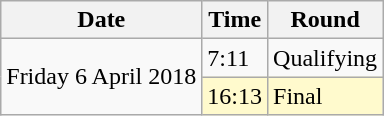<table class="wikitable">
<tr>
<th>Date</th>
<th>Time</th>
<th>Round</th>
</tr>
<tr>
<td rowspan=2>Friday 6 April 2018</td>
<td>7:11</td>
<td>Qualifying</td>
</tr>
<tr>
<td style=background:lemonchiffon>16:13</td>
<td style=background:lemonchiffon>Final</td>
</tr>
</table>
